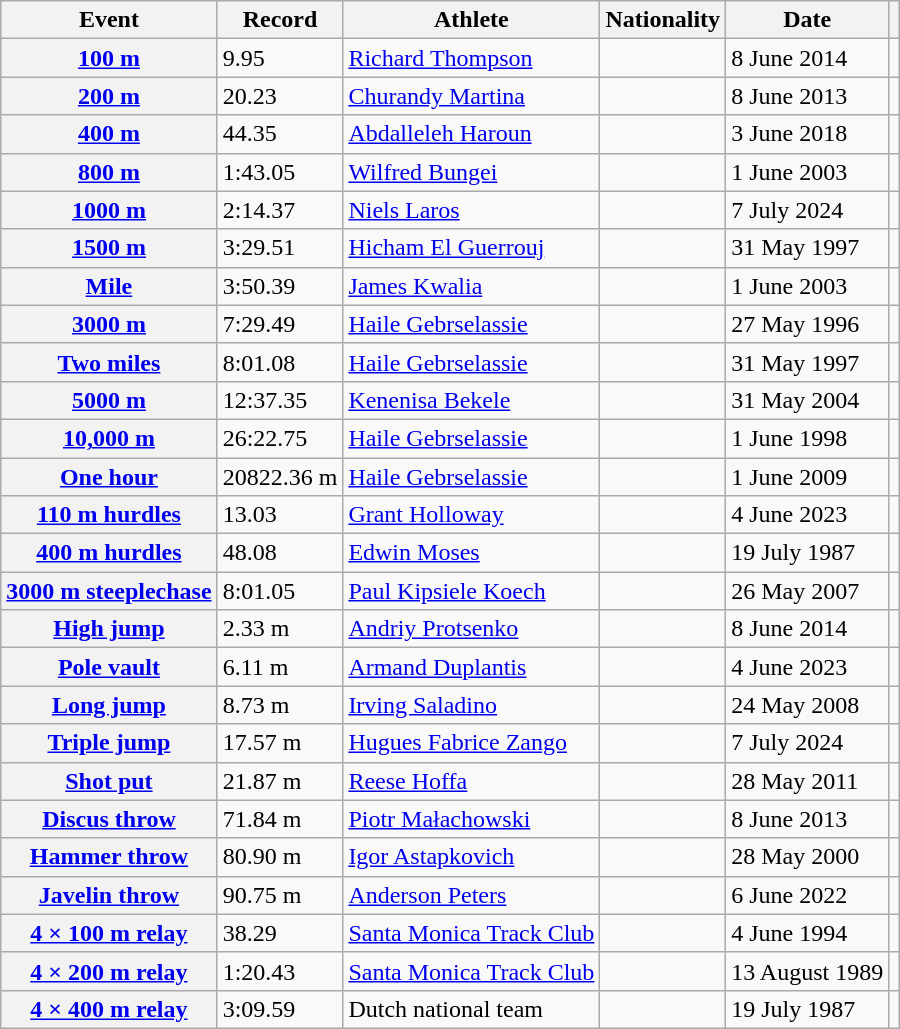<table class="wikitable plainrowheaders sticky-header">
<tr>
<th scope="col">Event</th>
<th scope="col">Record</th>
<th scope="col">Athlete</th>
<th scope="col">Nationality</th>
<th scope="col">Date</th>
<th scope="col"></th>
</tr>
<tr>
<th scope="row"><a href='#'>100 m</a></th>
<td>9.95 </td>
<td><a href='#'>Richard Thompson</a></td>
<td></td>
<td>8 June 2014</td>
<td></td>
</tr>
<tr>
<th scope="row"><a href='#'>200 m</a></th>
<td>20.23 </td>
<td><a href='#'>Churandy Martina</a></td>
<td></td>
<td>8 June 2013</td>
<td></td>
</tr>
<tr>
<th scope="row"><a href='#'>400 m</a></th>
<td>44.35</td>
<td><a href='#'>Abdalleleh Haroun</a></td>
<td></td>
<td>3 June 2018</td>
<td></td>
</tr>
<tr>
<th scope="row"><a href='#'>800 m</a></th>
<td>1:43.05</td>
<td><a href='#'>Wilfred Bungei</a></td>
<td></td>
<td>1 June 2003</td>
<td></td>
</tr>
<tr>
<th scope="row"><a href='#'>1000 m</a></th>
<td>2:14.37</td>
<td><a href='#'>Niels Laros</a></td>
<td></td>
<td>7 July 2024</td>
<td></td>
</tr>
<tr>
<th scope="row"><a href='#'>1500 m</a></th>
<td>3:29.51</td>
<td><a href='#'>Hicham El Guerrouj</a></td>
<td></td>
<td>31 May 1997</td>
<td></td>
</tr>
<tr>
<th scope="row"><a href='#'>Mile</a></th>
<td>3:50.39</td>
<td><a href='#'>James Kwalia</a></td>
<td></td>
<td>1 June 2003</td>
<td></td>
</tr>
<tr>
<th scope="row"><a href='#'>3000 m</a></th>
<td>7:29.49</td>
<td><a href='#'>Haile Gebrselassie</a></td>
<td></td>
<td>27 May 1996</td>
<td></td>
</tr>
<tr>
<th scope="row"><a href='#'>Two miles</a></th>
<td>8:01.08</td>
<td><a href='#'>Haile Gebrselassie</a></td>
<td></td>
<td>31 May 1997</td>
<td></td>
</tr>
<tr>
<th scope="row"><a href='#'>5000 m</a></th>
<td>12:37.35</td>
<td><a href='#'>Kenenisa Bekele</a></td>
<td></td>
<td>31 May 2004</td>
<td></td>
</tr>
<tr>
<th scope="row"><a href='#'>10,000 m</a></th>
<td>26:22.75</td>
<td><a href='#'>Haile Gebrselassie</a></td>
<td></td>
<td>1 June 1998</td>
<td></td>
</tr>
<tr>
<th scope="row"><a href='#'>One hour</a></th>
<td>20822.36 m</td>
<td><a href='#'>Haile Gebrselassie</a></td>
<td></td>
<td>1 June 2009</td>
<td></td>
</tr>
<tr>
<th scope="row"><a href='#'>110 m hurdles</a></th>
<td>13.03 </td>
<td><a href='#'>Grant Holloway</a></td>
<td></td>
<td>4 June 2023</td>
<td></td>
</tr>
<tr>
<th scope="row"><a href='#'>400 m hurdles</a></th>
<td>48.08</td>
<td><a href='#'>Edwin Moses</a></td>
<td></td>
<td>19 July 1987</td>
<td></td>
</tr>
<tr>
<th scope="row"><a href='#'>3000 m steeplechase</a></th>
<td>8:01.05</td>
<td><a href='#'>Paul Kipsiele Koech</a></td>
<td></td>
<td>26 May 2007</td>
<td></td>
</tr>
<tr>
<th scope="row"><a href='#'>High jump</a></th>
<td>2.33 m</td>
<td><a href='#'>Andriy Protsenko</a></td>
<td></td>
<td>8 June 2014</td>
<td></td>
</tr>
<tr>
<th scope="row"><a href='#'>Pole vault</a></th>
<td>6.11 m</td>
<td><a href='#'>Armand Duplantis</a></td>
<td></td>
<td>4 June 2023</td>
<td></td>
</tr>
<tr>
<th scope="row"><a href='#'>Long jump</a></th>
<td>8.73 m </td>
<td><a href='#'>Irving Saladino</a></td>
<td></td>
<td>24 May 2008</td>
<td></td>
</tr>
<tr>
<th scope="row"><a href='#'>Triple jump</a></th>
<td>17.57 m </td>
<td><a href='#'>Hugues Fabrice Zango</a></td>
<td></td>
<td>7 July 2024</td>
<td></td>
</tr>
<tr>
<th scope="row"><a href='#'>Shot put</a></th>
<td>21.87 m</td>
<td><a href='#'>Reese Hoffa</a></td>
<td></td>
<td>28 May 2011</td>
<td></td>
</tr>
<tr>
<th scope="row"><a href='#'>Discus throw</a></th>
<td>71.84 m</td>
<td><a href='#'>Piotr Małachowski</a></td>
<td></td>
<td>8 June 2013</td>
<td></td>
</tr>
<tr>
<th scope="row"><a href='#'>Hammer throw</a></th>
<td>80.90 m</td>
<td><a href='#'>Igor Astapkovich</a></td>
<td></td>
<td>28 May 2000</td>
<td></td>
</tr>
<tr>
<th scope="row"><a href='#'>Javelin throw</a></th>
<td>90.75 m</td>
<td><a href='#'>Anderson Peters</a></td>
<td></td>
<td>6 June 2022</td>
<td></td>
</tr>
<tr>
<th scope="row"><a href='#'>4 × 100 m relay</a></th>
<td>38.29</td>
<td><a href='#'>Santa Monica Track Club</a></td>
<td></td>
<td>4 June 1994</td>
<td></td>
</tr>
<tr>
<th scope="row"><a href='#'>4 × 200 m relay</a></th>
<td>1:20.43</td>
<td><a href='#'>Santa Monica Track Club</a></td>
<td></td>
<td>13 August 1989</td>
<td></td>
</tr>
<tr>
<th scope="row"><a href='#'>4 × 400 m relay</a></th>
<td>3:09.59</td>
<td>Dutch national team</td>
<td></td>
<td>19 July 1987</td>
<td></td>
</tr>
</table>
